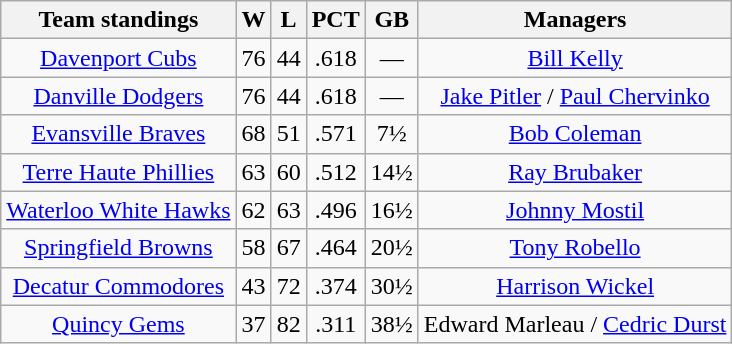<table class="wikitable" style="text-align:center">
<tr>
<th>Team standings</th>
<th>W</th>
<th>L</th>
<th>PCT</th>
<th>GB</th>
<th>Managers</th>
</tr>
<tr align=center>
<td><a href='#'>Davenport Cubs</a></td>
<td>76</td>
<td>44</td>
<td>.618</td>
<td>—</td>
<td><a href='#'>Bill Kelly</a></td>
</tr>
<tr align=center>
<td><a href='#'>Danville Dodgers</a></td>
<td>76</td>
<td>44</td>
<td>.618</td>
<td>—</td>
<td><a href='#'>Jake Pitler</a> / <a href='#'>Paul Chervinko</a></td>
</tr>
<tr align=center>
<td><a href='#'>Evansville Braves</a></td>
<td>68</td>
<td>51</td>
<td>.571</td>
<td>7½</td>
<td><a href='#'>Bob Coleman</a></td>
</tr>
<tr align=center>
<td><a href='#'>Terre Haute Phillies</a></td>
<td>63</td>
<td>60</td>
<td>.512</td>
<td>14½</td>
<td><a href='#'>Ray Brubaker</a></td>
</tr>
<tr align=center>
<td><a href='#'>Waterloo White Hawks</a></td>
<td>62</td>
<td>63</td>
<td>.496</td>
<td>16½</td>
<td><a href='#'>Johnny Mostil</a></td>
</tr>
<tr align=center>
<td><a href='#'>Springfield Browns</a></td>
<td>58</td>
<td>67</td>
<td>.464</td>
<td>20½</td>
<td><a href='#'>Tony Robello</a></td>
</tr>
<tr align=center>
<td><a href='#'>Decatur Commodores</a></td>
<td>43</td>
<td>72</td>
<td>.374</td>
<td>30½</td>
<td><a href='#'>Harrison Wickel</a></td>
</tr>
<tr align=center>
<td><a href='#'>Quincy Gems</a></td>
<td>37</td>
<td>82</td>
<td>.311</td>
<td>38½</td>
<td>Edward Marleau / <a href='#'>Cedric Durst</a></td>
</tr>
</table>
